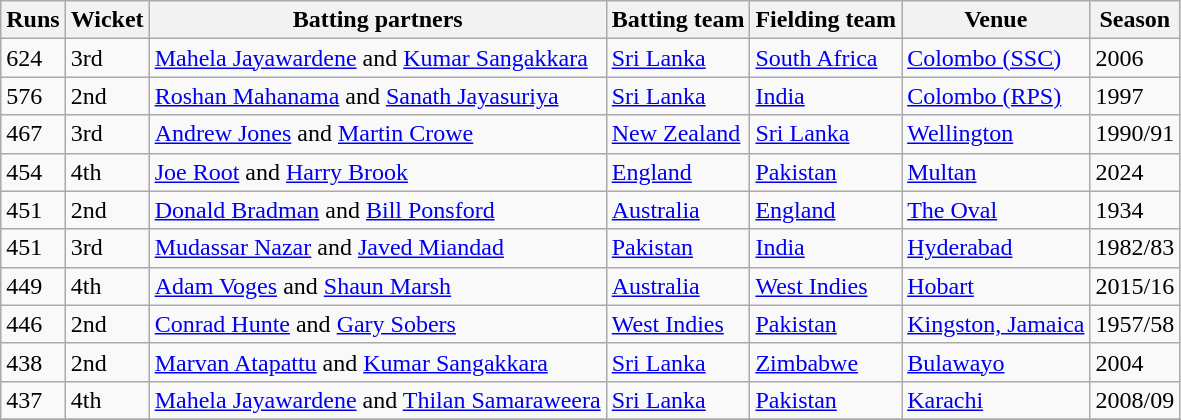<table class="wikitable">
<tr>
<th>Runs</th>
<th>Wicket</th>
<th>Batting partners</th>
<th>Batting team</th>
<th>Fielding team</th>
<th>Venue</th>
<th>Season</th>
</tr>
<tr>
<td>624</td>
<td>3rd</td>
<td><a href='#'>Mahela Jayawardene</a> and <a href='#'>Kumar Sangakkara</a></td>
<td><a href='#'>Sri Lanka</a></td>
<td><a href='#'>South Africa</a></td>
<td><a href='#'>Colombo (SSC)</a></td>
<td>2006</td>
</tr>
<tr>
<td>576</td>
<td>2nd</td>
<td><a href='#'>Roshan Mahanama</a> and <a href='#'>Sanath Jayasuriya</a></td>
<td><a href='#'>Sri Lanka</a></td>
<td><a href='#'>India</a></td>
<td><a href='#'>Colombo (RPS)</a></td>
<td>1997</td>
</tr>
<tr>
<td>467</td>
<td>3rd</td>
<td><a href='#'>Andrew Jones</a> and <a href='#'>Martin Crowe</a></td>
<td><a href='#'>New Zealand</a></td>
<td><a href='#'>Sri Lanka</a></td>
<td><a href='#'>Wellington</a></td>
<td>1990/91</td>
</tr>
<tr>
<td>454</td>
<td>4th</td>
<td><a href='#'>Joe Root</a> and <a href='#'>Harry Brook</a></td>
<td><a href='#'>England</a></td>
<td><a href='#'>Pakistan</a></td>
<td><a href='#'>Multan</a></td>
<td>2024</td>
</tr>
<tr>
<td>451</td>
<td>2nd</td>
<td><a href='#'>Donald Bradman</a> and <a href='#'>Bill Ponsford</a></td>
<td><a href='#'>Australia</a></td>
<td><a href='#'>England</a></td>
<td><a href='#'>The Oval</a></td>
<td>1934</td>
</tr>
<tr>
<td>451</td>
<td>3rd</td>
<td><a href='#'>Mudassar Nazar</a> and <a href='#'>Javed Miandad</a></td>
<td><a href='#'>Pakistan</a></td>
<td><a href='#'>India</a></td>
<td><a href='#'>Hyderabad</a></td>
<td>1982/83</td>
</tr>
<tr>
<td>449</td>
<td>4th</td>
<td><a href='#'>Adam Voges</a> and <a href='#'>Shaun Marsh</a></td>
<td><a href='#'>Australia</a></td>
<td><a href='#'>West Indies</a></td>
<td><a href='#'>Hobart</a></td>
<td>2015/16</td>
</tr>
<tr>
<td>446</td>
<td>2nd</td>
<td><a href='#'>Conrad Hunte</a> and <a href='#'>Gary Sobers</a></td>
<td><a href='#'>West Indies</a></td>
<td><a href='#'>Pakistan</a></td>
<td><a href='#'>Kingston, Jamaica</a></td>
<td>1957/58</td>
</tr>
<tr>
<td>438</td>
<td>2nd</td>
<td><a href='#'>Marvan Atapattu</a> and <a href='#'>Kumar Sangakkara</a></td>
<td><a href='#'>Sri Lanka</a></td>
<td><a href='#'>Zimbabwe</a></td>
<td><a href='#'>Bulawayo</a></td>
<td>2004</td>
</tr>
<tr>
<td>437</td>
<td>4th</td>
<td><a href='#'>Mahela Jayawardene</a> and <a href='#'>Thilan Samaraweera</a></td>
<td><a href='#'>Sri Lanka</a></td>
<td><a href='#'>Pakistan</a></td>
<td><a href='#'>Karachi</a></td>
<td>2008/09</td>
</tr>
<tr>
</tr>
</table>
